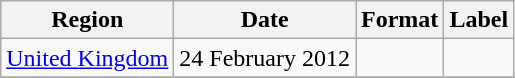<table class=wikitable>
<tr>
<th>Region</th>
<th>Date</th>
<th>Format</th>
<th>Label</th>
</tr>
<tr>
<td><a href='#'>United Kingdom</a></td>
<td>24 February 2012</td>
<td></td>
<td></td>
</tr>
<tr>
</tr>
</table>
